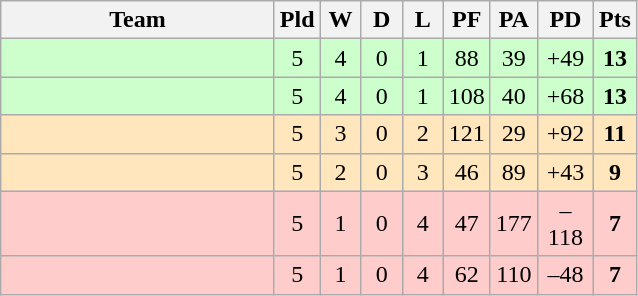<table class="wikitable" style="text-align:center;">
<tr>
<th width=175>Team</th>
<th width=20 abbr="Played">Pld</th>
<th width=20 abbr="Won">W</th>
<th width=20 abbr="Drawn">D</th>
<th width=20 abbr="Lost">L</th>
<th width=20 abbr="Points for">PF</th>
<th width=20 abbr="Points against">PA</th>
<th width=30 abbr="Points difference">PD</th>
<th width=20 abbr="Points">Pts</th>
</tr>
<tr style="background:#ccffcc">
<td align=left></td>
<td>5</td>
<td>4</td>
<td>0</td>
<td>1</td>
<td>88</td>
<td>39</td>
<td>+49</td>
<td><strong>13</strong></td>
</tr>
<tr style="background:#ccffcc">
<td align=left></td>
<td>5</td>
<td>4</td>
<td>0</td>
<td>1</td>
<td>108</td>
<td>40</td>
<td>+68</td>
<td><strong>13</strong></td>
</tr>
<tr style="background:#ffe6bd">
<td align=left></td>
<td>5</td>
<td>3</td>
<td>0</td>
<td>2</td>
<td>121</td>
<td>29</td>
<td>+92</td>
<td><strong>11</strong></td>
</tr>
<tr style="background:#ffe6bd">
<td align=left></td>
<td>5</td>
<td>2</td>
<td>0</td>
<td>3</td>
<td>46</td>
<td>89</td>
<td>+43</td>
<td><strong>9</strong></td>
</tr>
<tr style="background:#fcc">
<td align=left></td>
<td>5</td>
<td>1</td>
<td>0</td>
<td>4</td>
<td>47</td>
<td>177</td>
<td>–118</td>
<td><strong>7</strong></td>
</tr>
<tr style="background:#fcc">
<td align=left></td>
<td>5</td>
<td>1</td>
<td>0</td>
<td>4</td>
<td>62</td>
<td>110</td>
<td>–48</td>
<td><strong>7</strong></td>
</tr>
</table>
